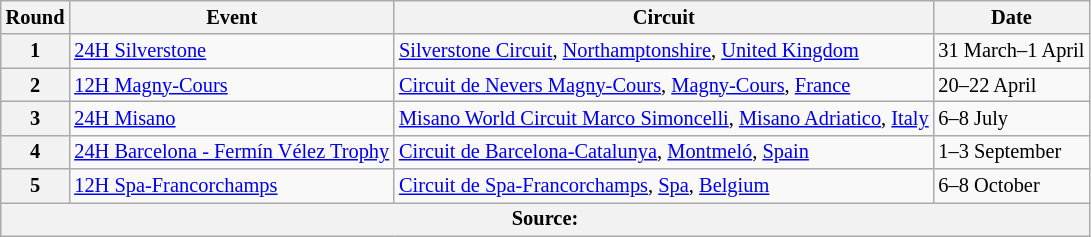<table class="wikitable" style="font-size: 85%;">
<tr>
<th>Round</th>
<th>Event</th>
<th>Circuit</th>
<th>Date</th>
</tr>
<tr>
<th>1</th>
<td><a href='#'>24H Silverstone</a></td>
<td> <a href='#'>Silverstone Circuit</a>, <a href='#'>Northamptonshire</a>, <a href='#'>United Kingdom</a></td>
<td>31 March–1 April</td>
</tr>
<tr>
<th>2</th>
<td><a href='#'>12H Magny-Cours</a></td>
<td> <a href='#'>Circuit de Nevers Magny-Cours</a>, <a href='#'>Magny-Cours</a>, <a href='#'>France</a></td>
<td>20–22 April</td>
</tr>
<tr>
<th>3</th>
<td><a href='#'>24H Misano</a></td>
<td> <a href='#'>Misano World Circuit Marco Simoncelli</a>, <a href='#'>Misano Adriatico</a>, <a href='#'>Italy</a></td>
<td>6–8 July</td>
</tr>
<tr>
<th>4</th>
<td><a href='#'>24H Barcelona - Fermín Vélez Trophy</a></td>
<td> <a href='#'>Circuit de Barcelona-Catalunya</a>, <a href='#'>Montmeló</a>, <a href='#'>Spain</a></td>
<td>1–3 September</td>
</tr>
<tr>
<th>5</th>
<td><a href='#'>12H Spa-Francorchamps</a></td>
<td> <a href='#'>Circuit de Spa-Francorchamps</a>, <a href='#'>Spa</a>, <a href='#'>Belgium</a></td>
<td>6–8 October</td>
</tr>
<tr>
<th colspan=4>Source:</th>
</tr>
</table>
